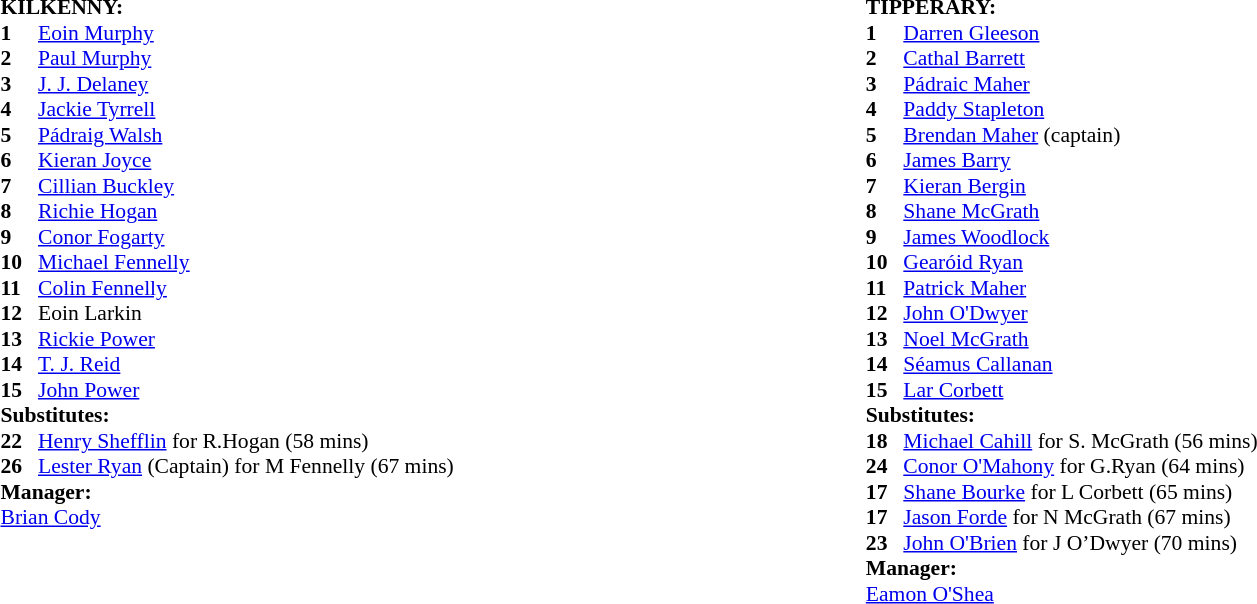<table width="75%">
<tr>
<td valign="top" width="50%"><br><table style="font-size: 90%" cellspacing="0" cellpadding="0">
<tr>
<td colspan="4"><strong>KILKENNY:</strong></td>
</tr>
<tr>
<th width=25></th>
</tr>
<tr>
<td><strong>1</strong></td>
<td><a href='#'>Eoin Murphy</a></td>
<td></td>
<td></td>
</tr>
<tr>
<td><strong>2</strong></td>
<td><a href='#'>Paul Murphy</a></td>
<td></td>
<td></td>
</tr>
<tr>
<td><strong>3</strong></td>
<td><a href='#'>J. J. Delaney</a></td>
<td></td>
<td></td>
</tr>
<tr>
<td><strong>4</strong></td>
<td><a href='#'>Jackie Tyrrell</a></td>
<td></td>
<td></td>
</tr>
<tr>
<td><strong>5</strong></td>
<td><a href='#'>Pádraig Walsh</a></td>
<td></td>
<td></td>
</tr>
<tr>
<td><strong>6</strong></td>
<td><a href='#'>Kieran Joyce</a></td>
<td></td>
<td></td>
</tr>
<tr>
<td><strong>7</strong></td>
<td><a href='#'>Cillian Buckley</a></td>
<td></td>
<td></td>
</tr>
<tr>
<td><strong>8</strong></td>
<td><a href='#'>Richie Hogan</a></td>
<td></td>
<td></td>
</tr>
<tr>
<td><strong>9</strong></td>
<td><a href='#'>Conor Fogarty</a></td>
<td></td>
<td></td>
</tr>
<tr>
<td><strong>10</strong></td>
<td><a href='#'>Michael Fennelly</a></td>
<td></td>
<td></td>
</tr>
<tr>
<td><strong>11</strong></td>
<td><a href='#'>Colin Fennelly</a></td>
<td></td>
<td></td>
</tr>
<tr>
<td><strong>12</strong></td>
<td>Eoin Larkin</td>
<td></td>
<td></td>
</tr>
<tr>
<td><strong>13</strong></td>
<td><a href='#'>Rickie Power</a></td>
<td></td>
<td></td>
</tr>
<tr>
<td><strong>14</strong></td>
<td><a href='#'>T. J. Reid</a></td>
<td></td>
<td></td>
</tr>
<tr>
<td><strong>15</strong></td>
<td><a href='#'>John Power</a></td>
<td></td>
<td></td>
</tr>
<tr>
<td colspan=3><strong>Substitutes:</strong></td>
</tr>
<tr>
<td><strong>22</strong></td>
<td><a href='#'>Henry Shefflin</a> for R.Hogan  (58 mins)</td>
</tr>
<tr>
<td><strong>26</strong></td>
<td><a href='#'>Lester Ryan</a> (Captain) for M Fennelly (67 mins)</td>
</tr>
<tr>
<td colspan=3><strong>Manager:</strong></td>
</tr>
<tr>
<td colspan=4><a href='#'>Brian Cody</a></td>
</tr>
</table>
</td>
<td valign="top" width="50%"><br><table style="font-size: 90%" cellspacing="0" cellpadding="0" align=center>
<tr>
<td colspan="4"><strong>TIPPERARY:</strong></td>
</tr>
<tr>
<th width=25></th>
</tr>
<tr>
<td><strong>1</strong></td>
<td><a href='#'>Darren Gleeson</a></td>
<td></td>
<td></td>
</tr>
<tr>
<td><strong>2</strong></td>
<td><a href='#'>Cathal Barrett</a></td>
<td></td>
<td></td>
</tr>
<tr>
<td><strong>3</strong></td>
<td><a href='#'>Pádraic Maher</a></td>
<td></td>
<td></td>
</tr>
<tr>
<td><strong>4</strong></td>
<td><a href='#'>Paddy Stapleton</a></td>
<td></td>
<td></td>
</tr>
<tr>
<td><strong>5</strong></td>
<td><a href='#'>Brendan Maher</a> (captain)</td>
<td></td>
<td></td>
</tr>
<tr>
<td><strong>6</strong></td>
<td><a href='#'>James Barry</a></td>
<td></td>
<td></td>
</tr>
<tr>
<td><strong>7</strong></td>
<td><a href='#'>Kieran Bergin</a></td>
<td></td>
<td></td>
</tr>
<tr>
<td><strong>8</strong></td>
<td><a href='#'>Shane McGrath</a></td>
<td></td>
<td></td>
</tr>
<tr>
<td><strong>9</strong></td>
<td><a href='#'>James Woodlock</a></td>
<td></td>
<td></td>
</tr>
<tr>
<td><strong>10</strong></td>
<td><a href='#'>Gearóid Ryan</a></td>
<td></td>
<td></td>
</tr>
<tr>
<td><strong>11</strong></td>
<td><a href='#'>Patrick Maher</a></td>
<td></td>
<td></td>
</tr>
<tr>
<td><strong>12</strong></td>
<td><a href='#'>John O'Dwyer</a></td>
<td></td>
<td></td>
</tr>
<tr>
<td><strong>13</strong></td>
<td><a href='#'>Noel McGrath</a></td>
<td></td>
<td></td>
</tr>
<tr>
<td><strong>14</strong></td>
<td><a href='#'>Séamus Callanan</a></td>
<td></td>
<td></td>
</tr>
<tr>
<td><strong>15</strong></td>
<td><a href='#'>Lar Corbett</a></td>
<td></td>
<td></td>
</tr>
<tr>
<td colspan=3><strong>Substitutes:</strong></td>
</tr>
<tr>
<td><strong>18</strong></td>
<td><a href='#'>Michael Cahill</a> for S. McGrath (56 mins)</td>
</tr>
<tr>
<td><strong>24</strong></td>
<td><a href='#'>Conor O'Mahony</a> for G.Ryan (64 mins)</td>
</tr>
<tr>
<td><strong>17</strong></td>
<td><a href='#'>Shane Bourke</a> for L Corbett  (65 mins)</td>
</tr>
<tr>
<td><strong>17</strong></td>
<td><a href='#'>Jason Forde</a> for N McGrath (67 mins)</td>
</tr>
<tr>
<td><strong>23</strong></td>
<td><a href='#'>John O'Brien</a> for J O’Dwyer (70 mins)</td>
</tr>
<tr>
<td colspan=3><strong>Manager:</strong></td>
</tr>
<tr>
<td colspan=3><a href='#'>Eamon O'Shea</a></td>
</tr>
</table>
</td>
</tr>
</table>
